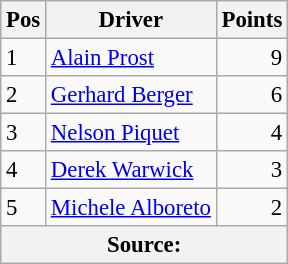<table class="wikitable" style="font-size: 95%;">
<tr>
<th>Pos</th>
<th>Driver</th>
<th>Points</th>
</tr>
<tr>
<td>1</td>
<td> <a href='#'>Alain Prost</a></td>
<td align=right>9</td>
</tr>
<tr>
<td>2</td>
<td> <a href='#'>Gerhard Berger</a></td>
<td align=right>6</td>
</tr>
<tr>
<td>3</td>
<td> <a href='#'>Nelson Piquet</a></td>
<td align=right>4</td>
</tr>
<tr>
<td>4</td>
<td> <a href='#'>Derek Warwick</a></td>
<td align=right>3</td>
</tr>
<tr>
<td>5</td>
<td> <a href='#'>Michele Alboreto</a></td>
<td align=right>2</td>
</tr>
<tr>
<th colspan=4>Source: </th>
</tr>
</table>
